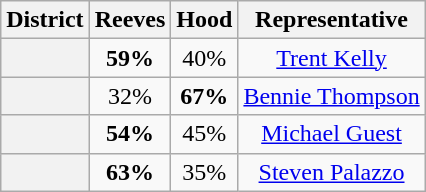<table class=wikitable>
<tr>
<th>District</th>
<th>Reeves</th>
<th>Hood</th>
<th>Representative</th>
</tr>
<tr align=center>
<th></th>
<td><strong>59%</strong></td>
<td>40%</td>
<td><a href='#'>Trent Kelly</a></td>
</tr>
<tr align=center>
<th></th>
<td>32%</td>
<td><strong>67%</strong></td>
<td><a href='#'>Bennie Thompson</a></td>
</tr>
<tr align=center>
<th></th>
<td><strong>54%</strong></td>
<td>45%</td>
<td><a href='#'>Michael Guest</a></td>
</tr>
<tr align=center>
<th></th>
<td><strong>63%</strong></td>
<td>35%</td>
<td><a href='#'>Steven Palazzo</a></td>
</tr>
</table>
